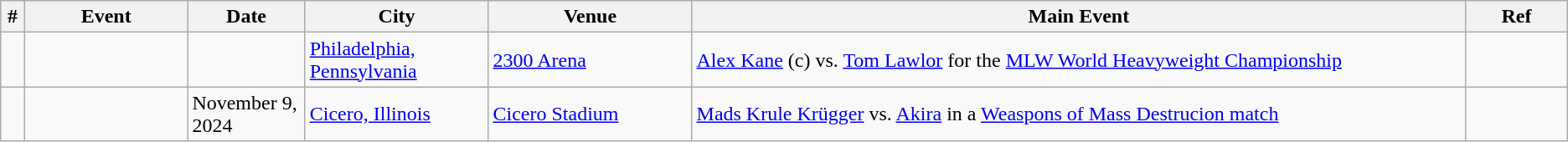<table class="wikitable sortable" align="center">
<tr>
<th width="1%">#</th>
<th width="8%">Event</th>
<th width="5%">Date</th>
<th width="9%">City</th>
<th width="10%">Venue</th>
<th width="38%">Main Event</th>
<th width="5%">Ref</th>
</tr>
<tr>
<td></td>
<td></td>
<td></td>
<td><a href='#'>Philadelphia, Pennsylvania</a></td>
<td><a href='#'>2300 Arena</a></td>
<td><a href='#'>Alex Kane</a> (c) vs. <a href='#'>Tom Lawlor</a> for the <a href='#'>MLW World Heavyweight Championship</a></td>
<td></td>
</tr>
<tr>
<td></td>
<td></td>
<td>November 9, 2024<br></td>
<td><a href='#'>Cicero, Illinois</a></td>
<td><a href='#'>Cicero Stadium</a></td>
<td><a href='#'>Mads Krule Krügger</a> vs. <a href='#'>Akira</a> in a <a href='#'>Weaspons of Mass Destrucion match</a></td>
</tr>
</table>
